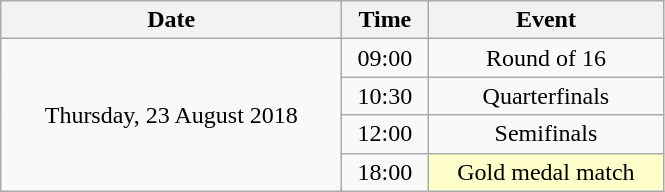<table class = "wikitable" style="text-align:center;">
<tr>
<th width=220>Date</th>
<th width=50>Time</th>
<th width=150>Event</th>
</tr>
<tr>
<td rowspan=4>Thursday, 23 August 2018</td>
<td>09:00</td>
<td>Round of 16</td>
</tr>
<tr>
<td>10:30</td>
<td>Quarterfinals</td>
</tr>
<tr>
<td>12:00</td>
<td>Semifinals</td>
</tr>
<tr>
<td>18:00</td>
<td bgcolor=ffffcc>Gold medal match</td>
</tr>
</table>
